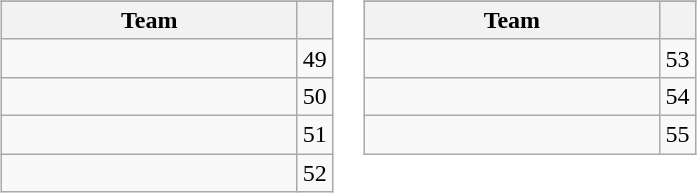<table>
<tr style="vertical-align:top">
<td><br><table class="wikitable">
<tr>
</tr>
<tr>
<th width="190">Team</th>
<th></th>
</tr>
<tr>
<td></td>
<td style="text-align:center">49</td>
</tr>
<tr>
<td></td>
<td style="text-align:center">50</td>
</tr>
<tr>
<td></td>
<td style="text-align:center">51</td>
</tr>
<tr>
<td></td>
<td style="text-align:center">52</td>
</tr>
</table>
</td>
<td><br><table class="wikitable">
<tr>
</tr>
<tr>
<th width="190">Team</th>
<th></th>
</tr>
<tr>
<td></td>
<td style="text-align:center">53</td>
</tr>
<tr>
<td></td>
<td style="text-align:center">54</td>
</tr>
<tr>
<td></td>
<td style="text-align:center">55</td>
</tr>
</table>
</td>
</tr>
</table>
